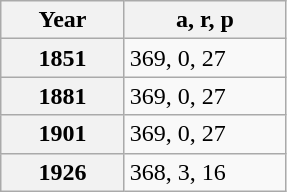<table class="wikitable" style="margin:0 0 0 3em; border:1px solid darkgrey;">
<tr>
<th style="width:75px;">Year</th>
<th style="width:100px;">a, r, p</th>
</tr>
<tr>
<th>1851</th>
<td>369, 0, 27 </td>
</tr>
<tr>
<th>1881</th>
<td>369, 0, 27 </td>
</tr>
<tr>
<th>1901</th>
<td>369, 0, 27 </td>
</tr>
<tr>
<th>1926</th>
<td>368, 3, 16 </td>
</tr>
</table>
